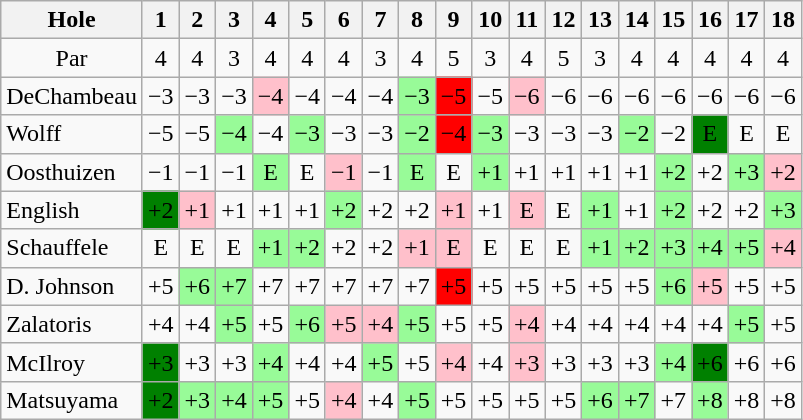<table class="wikitable" style="text-align:center">
<tr>
<th>Hole</th>
<th>1</th>
<th>2</th>
<th>3</th>
<th>4</th>
<th>5</th>
<th>6</th>
<th>7</th>
<th>8</th>
<th>9</th>
<th>10</th>
<th>11</th>
<th>12</th>
<th>13</th>
<th>14</th>
<th>15</th>
<th>16</th>
<th>17</th>
<th>18</th>
</tr>
<tr>
<td>Par</td>
<td>4</td>
<td>4</td>
<td>3</td>
<td>4</td>
<td>4</td>
<td>4</td>
<td>3</td>
<td>4</td>
<td>5</td>
<td>3</td>
<td>4</td>
<td>5</td>
<td>3</td>
<td>4</td>
<td>4</td>
<td>4</td>
<td>4</td>
<td>4</td>
</tr>
<tr>
<td align=left> DeChambeau</td>
<td>−3</td>
<td>−3</td>
<td>−3</td>
<td style="background: Pink;">−4</td>
<td>−4</td>
<td>−4</td>
<td>−4</td>
<td style="background: PaleGreen;">−3</td>
<td style="background: Red;">−5</td>
<td>−5</td>
<td style="background: Pink;">−6</td>
<td>−6</td>
<td>−6</td>
<td>−6</td>
<td>−6</td>
<td>−6</td>
<td>−6</td>
<td>−6</td>
</tr>
<tr>
<td align=left> Wolff</td>
<td>−5</td>
<td>−5</td>
<td style="background: PaleGreen;">−4</td>
<td>−4</td>
<td style="background: PaleGreen;">−3</td>
<td>−3</td>
<td>−3</td>
<td style="background: PaleGreen;">−2</td>
<td style="background: Red;">−4</td>
<td style="background: PaleGreen;">−3</td>
<td>−3</td>
<td>−3</td>
<td>−3</td>
<td style="background: PaleGreen;">−2</td>
<td>−2</td>
<td style="background: Green;">E</td>
<td>E</td>
<td>E</td>
</tr>
<tr>
<td align=left> Oosthuizen</td>
<td>−1</td>
<td>−1</td>
<td>−1</td>
<td style="background: PaleGreen;">E</td>
<td>E</td>
<td style="background: Pink;">−1</td>
<td>−1</td>
<td style="background: PaleGreen;">E</td>
<td>E</td>
<td style="background: PaleGreen;">+1</td>
<td>+1</td>
<td>+1</td>
<td>+1</td>
<td>+1</td>
<td style="background: PaleGreen;">+2</td>
<td>+2</td>
<td style="background: PaleGreen;">+3</td>
<td style="background: Pink;">+2</td>
</tr>
<tr>
<td align=left> English</td>
<td style="background: Green;">+2</td>
<td style="background: Pink;">+1</td>
<td>+1</td>
<td>+1</td>
<td>+1</td>
<td style="background: PaleGreen;">+2</td>
<td>+2</td>
<td>+2</td>
<td style="background: Pink;">+1</td>
<td>+1</td>
<td style="background: Pink;">E</td>
<td>E</td>
<td style="background: PaleGreen;">+1</td>
<td>+1</td>
<td style="background: PaleGreen;">+2</td>
<td>+2</td>
<td>+2</td>
<td style="background: PaleGreen;">+3</td>
</tr>
<tr>
<td align=left> Schauffele</td>
<td>E</td>
<td>E</td>
<td>E</td>
<td style="background: PaleGreen;">+1</td>
<td style="background: PaleGreen;">+2</td>
<td>+2</td>
<td>+2</td>
<td style="background: Pink;">+1</td>
<td style="background: Pink;">E</td>
<td>E</td>
<td>E</td>
<td>E</td>
<td style="background: PaleGreen;">+1</td>
<td style="background: PaleGreen;">+2</td>
<td style="background: PaleGreen;">+3</td>
<td style="background: PaleGreen;">+4</td>
<td style="background: PaleGreen;">+5</td>
<td style="background: Pink;">+4</td>
</tr>
<tr>
<td align=left> D. Johnson</td>
<td>+5</td>
<td style="background: PaleGreen;">+6</td>
<td style="background: PaleGreen;">+7</td>
<td>+7</td>
<td>+7</td>
<td>+7</td>
<td>+7</td>
<td>+7</td>
<td style="background: Red;">+5</td>
<td>+5</td>
<td>+5</td>
<td>+5</td>
<td>+5</td>
<td>+5</td>
<td style="background: PaleGreen;">+6</td>
<td style="background: Pink;">+5</td>
<td>+5</td>
<td>+5</td>
</tr>
<tr>
<td align=left> Zalatoris</td>
<td>+4</td>
<td>+4</td>
<td style="background: PaleGreen;">+5</td>
<td>+5</td>
<td style="background: PaleGreen;">+6</td>
<td style="background: Pink;">+5</td>
<td style="background: Pink;">+4</td>
<td style="background: PaleGreen;">+5</td>
<td>+5</td>
<td>+5</td>
<td style="background: Pink;">+4</td>
<td>+4</td>
<td>+4</td>
<td>+4</td>
<td>+4</td>
<td>+4</td>
<td style="background: PaleGreen;">+5</td>
<td>+5</td>
</tr>
<tr>
<td align=left> McIlroy</td>
<td style="background: Green;">+3</td>
<td>+3</td>
<td>+3</td>
<td style="background: PaleGreen;">+4</td>
<td>+4</td>
<td>+4</td>
<td style="background: PaleGreen;">+5</td>
<td>+5</td>
<td style="background: Pink;">+4</td>
<td>+4</td>
<td style="background: Pink;">+3</td>
<td>+3</td>
<td>+3</td>
<td>+3</td>
<td style="background: PaleGreen;">+4</td>
<td style="background: Green;">+6</td>
<td>+6</td>
<td>+6</td>
</tr>
<tr>
<td align=left> Matsuyama</td>
<td style="background: Green;">+2</td>
<td style="background: PaleGreen;">+3</td>
<td style="background: PaleGreen;">+4</td>
<td style="background: PaleGreen;">+5</td>
<td>+5</td>
<td style="background: Pink;">+4</td>
<td>+4</td>
<td style="background: PaleGreen;">+5</td>
<td>+5</td>
<td>+5</td>
<td>+5</td>
<td>+5</td>
<td style="background: PaleGreen;">+6</td>
<td style="background: PaleGreen;">+7</td>
<td>+7</td>
<td style="background: PaleGreen;">+8</td>
<td>+8</td>
<td>+8</td>
</tr>
</table>
